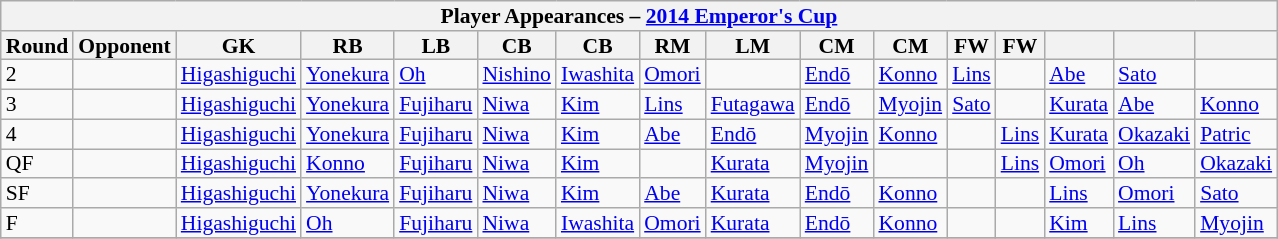<table class="wikitable"  style="text-align:left; line-height:90%; font-size:90%; width:60%;">
<tr>
<th colspan=16>Player Appearances – <a href='#'>2014 Emperor's Cup</a></th>
</tr>
<tr>
<th style="width:5%;">Round</th>
<th style="width:20%;">Opponent</th>
<th style="width:5%;">GK</th>
<th style="width:5%;">RB</th>
<th style="width:5%;">LB</th>
<th style="width:5%;">CB</th>
<th style="width:5%;">CB</th>
<th style="width:5%;">RM</th>
<th style="width:5%;">LM</th>
<th style="width:5%;">CM</th>
<th style="width:5%;">CM</th>
<th style="width:5%;">FW</th>
<th style="width:5%;">FW</th>
<th style="width:5%;"></th>
<th style="width:5%;"></th>
<th style="width:5%;"></th>
</tr>
<tr>
<td align=centre>2</td>
<td align=left></td>
<td><a href='#'>Higashiguchi</a></td>
<td><a href='#'>Yonekura</a></td>
<td><a href='#'>Oh</a></td>
<td><a href='#'>Nishino</a></td>
<td><a href='#'>Iwashita</a></td>
<td><a href='#'>Omori</a></td>
<td></td>
<td><a href='#'>Endō</a></td>
<td><a href='#'>Konno</a></td>
<td><a href='#'>Lins</a></td>
<td></td>
<td><a href='#'>Abe</a></td>
<td><a href='#'>Sato</a></td>
<td></td>
</tr>
<tr>
<td align=centre>3</td>
<td align=left></td>
<td><a href='#'>Higashiguchi</a></td>
<td><a href='#'>Yonekura</a></td>
<td><a href='#'>Fujiharu</a></td>
<td><a href='#'>Niwa</a></td>
<td><a href='#'>Kim</a></td>
<td><a href='#'>Lins</a></td>
<td><a href='#'>Futagawa</a></td>
<td><a href='#'>Endō</a></td>
<td><a href='#'>Myojin</a></td>
<td><a href='#'>Sato</a></td>
<td></td>
<td><a href='#'>Kurata</a></td>
<td><a href='#'>Abe</a></td>
<td><a href='#'>Konno</a></td>
</tr>
<tr>
<td align=centre>4</td>
<td align=left></td>
<td><a href='#'>Higashiguchi</a></td>
<td><a href='#'>Yonekura</a></td>
<td><a href='#'>Fujiharu</a></td>
<td><a href='#'>Niwa</a></td>
<td><a href='#'>Kim</a></td>
<td><a href='#'>Abe</a></td>
<td><a href='#'>Endō</a></td>
<td><a href='#'>Myojin</a></td>
<td><a href='#'>Konno</a></td>
<td></td>
<td><a href='#'>Lins</a></td>
<td><a href='#'>Kurata</a></td>
<td><a href='#'>Okazaki</a></td>
<td><a href='#'>Patric</a></td>
</tr>
<tr>
<td align=centre>QF</td>
<td align=left></td>
<td><a href='#'>Higashiguchi</a></td>
<td><a href='#'>Konno</a></td>
<td><a href='#'>Fujiharu</a></td>
<td><a href='#'>Niwa</a></td>
<td><a href='#'>Kim</a></td>
<td></td>
<td><a href='#'>Kurata</a></td>
<td><a href='#'>Myojin</a></td>
<td></td>
<td></td>
<td><a href='#'>Lins</a></td>
<td><a href='#'>Omori</a></td>
<td><a href='#'>Oh</a></td>
<td><a href='#'>Okazaki</a></td>
</tr>
<tr>
<td align=centre>SF</td>
<td align=left></td>
<td><a href='#'>Higashiguchi</a></td>
<td><a href='#'>Yonekura</a></td>
<td><a href='#'>Fujiharu</a></td>
<td><a href='#'>Niwa</a></td>
<td><a href='#'>Kim</a></td>
<td><a href='#'>Abe</a></td>
<td><a href='#'>Kurata</a></td>
<td><a href='#'>Endō</a></td>
<td><a href='#'>Konno</a></td>
<td></td>
<td></td>
<td><a href='#'>Lins</a></td>
<td><a href='#'>Omori</a></td>
<td><a href='#'>Sato</a></td>
</tr>
<tr>
<td align=centre>F</td>
<td align=left></td>
<td><a href='#'>Higashiguchi</a></td>
<td><a href='#'>Oh</a></td>
<td><a href='#'>Fujiharu</a></td>
<td><a href='#'>Niwa</a></td>
<td><a href='#'>Iwashita</a></td>
<td><a href='#'>Omori</a></td>
<td><a href='#'>Kurata</a></td>
<td><a href='#'>Endō</a></td>
<td><a href='#'>Konno</a></td>
<td></td>
<td></td>
<td><a href='#'>Kim</a></td>
<td><a href='#'>Lins</a></td>
<td><a href='#'>Myojin</a></td>
</tr>
<tr>
</tr>
</table>
